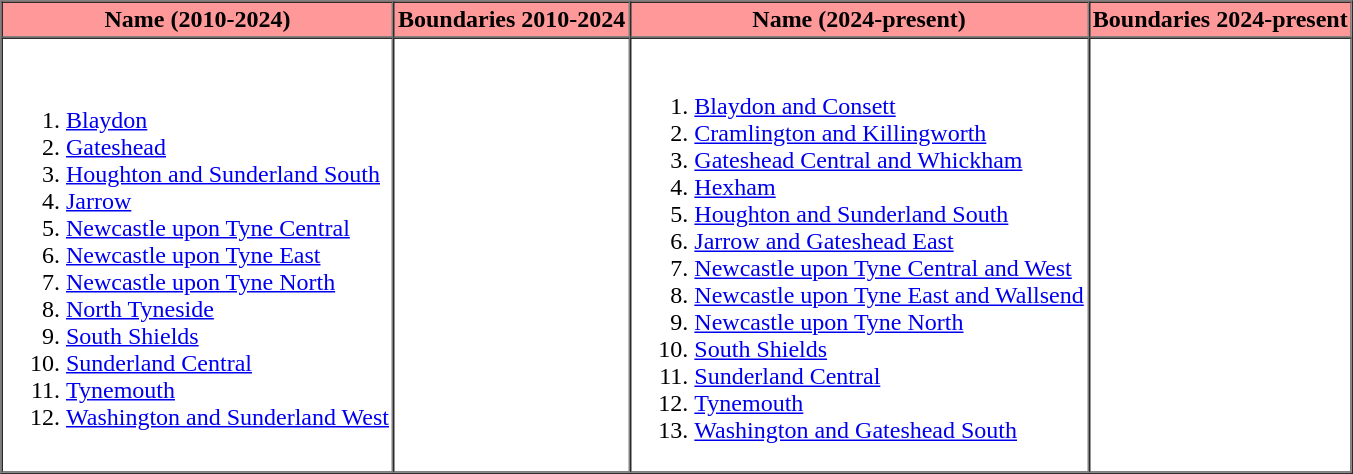<table border=1 cellpadding="2" cellspacing="0">
<tr>
<th bgcolor="#ff9999">Name (2010-2024)</th>
<th bgcolor="#ff9999">Boundaries 2010-2024</th>
<th bgcolor="#ff9999">Name (2024-present)</th>
<th bgcolor="#ff9999">Boundaries 2024-present</th>
</tr>
<tr>
<td><br><ol><li><a href='#'>Blaydon</a></li><li><a href='#'>Gateshead</a></li><li><a href='#'>Houghton and Sunderland South</a></li><li><a href='#'>Jarrow</a></li><li><a href='#'>Newcastle upon Tyne Central</a></li><li><a href='#'>Newcastle upon Tyne East</a></li><li><a href='#'>Newcastle upon Tyne North</a></li><li><a href='#'>North Tyneside</a></li><li><a href='#'>South Shields</a></li><li><a href='#'>Sunderland Central</a></li><li><a href='#'>Tynemouth</a></li><li><a href='#'>Washington and Sunderland West</a></li></ol></td>
<td></td>
<td><br><ol><li><a href='#'>Blaydon and Consett</a></li><li><a href='#'>Cramlington and Killingworth</a></li><li><a href='#'>Gateshead Central and Whickham</a></li><li><a href='#'>Hexham</a></li><li><a href='#'>Houghton and Sunderland South</a></li><li><a href='#'>Jarrow and Gateshead East</a></li><li><a href='#'>Newcastle upon Tyne Central and West</a></li><li><a href='#'>Newcastle upon Tyne East and Wallsend</a></li><li><a href='#'>Newcastle upon Tyne North</a></li><li><a href='#'>South Shields</a></li><li><a href='#'>Sunderland Central</a></li><li><a href='#'>Tynemouth</a></li><li><a href='#'>Washington and Gateshead South</a></li></ol></td>
<td></td>
</tr>
<tr>
</tr>
</table>
